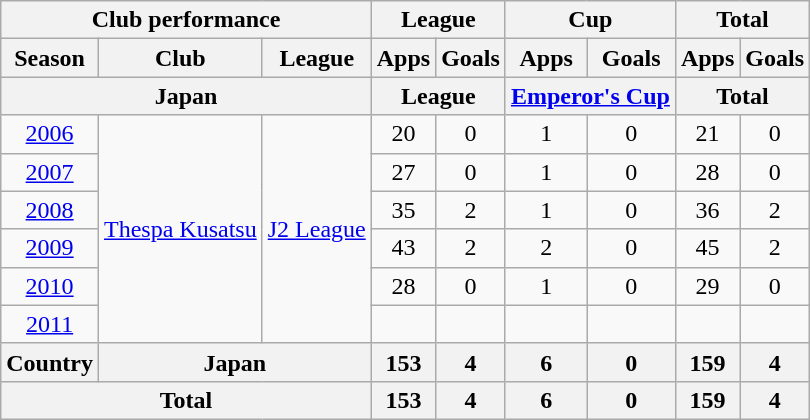<table class="wikitable" style="text-align:center;">
<tr>
<th colspan=3>Club performance</th>
<th colspan=2>League</th>
<th colspan=2>Cup</th>
<th colspan=2>Total</th>
</tr>
<tr>
<th>Season</th>
<th>Club</th>
<th>League</th>
<th>Apps</th>
<th>Goals</th>
<th>Apps</th>
<th>Goals</th>
<th>Apps</th>
<th>Goals</th>
</tr>
<tr>
<th colspan=3>Japan</th>
<th colspan=2>League</th>
<th colspan=2><a href='#'>Emperor's Cup</a></th>
<th colspan=2>Total</th>
</tr>
<tr>
<td><a href='#'>2006</a></td>
<td rowspan="6"><a href='#'>Thespa Kusatsu</a></td>
<td rowspan="6"><a href='#'>J2 League</a></td>
<td>20</td>
<td>0</td>
<td>1</td>
<td>0</td>
<td>21</td>
<td>0</td>
</tr>
<tr>
<td><a href='#'>2007</a></td>
<td>27</td>
<td>0</td>
<td>1</td>
<td>0</td>
<td>28</td>
<td>0</td>
</tr>
<tr>
<td><a href='#'>2008</a></td>
<td>35</td>
<td>2</td>
<td>1</td>
<td>0</td>
<td>36</td>
<td>2</td>
</tr>
<tr>
<td><a href='#'>2009</a></td>
<td>43</td>
<td>2</td>
<td>2</td>
<td>0</td>
<td>45</td>
<td>2</td>
</tr>
<tr>
<td><a href='#'>2010</a></td>
<td>28</td>
<td>0</td>
<td>1</td>
<td>0</td>
<td>29</td>
<td>0</td>
</tr>
<tr>
<td><a href='#'>2011</a></td>
<td></td>
<td></td>
<td></td>
<td></td>
<td></td>
<td></td>
</tr>
<tr>
<th rowspan=1>Country</th>
<th colspan=2>Japan</th>
<th>153</th>
<th>4</th>
<th>6</th>
<th>0</th>
<th>159</th>
<th>4</th>
</tr>
<tr>
<th colspan=3>Total</th>
<th>153</th>
<th>4</th>
<th>6</th>
<th>0</th>
<th>159</th>
<th>4</th>
</tr>
</table>
